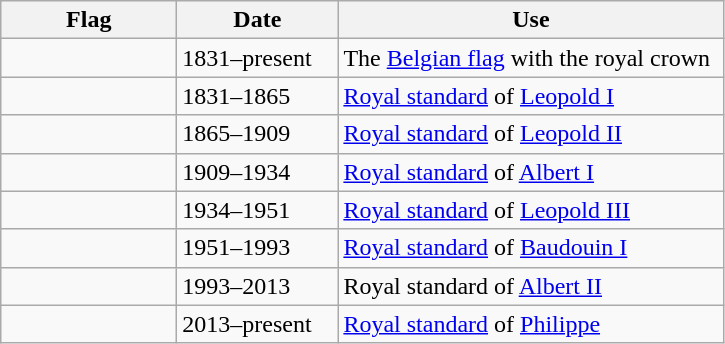<table class="wikitable">
<tr>
<th style="width:110px;">Flag</th>
<th style="width:100px;">Date</th>
<th style="width:250px;">Use</th>
</tr>
<tr>
<td></td>
<td>1831–present</td>
<td>The <a href='#'>Belgian flag</a> with the royal crown</td>
</tr>
<tr>
<td></td>
<td>1831–1865</td>
<td><a href='#'>Royal standard</a> of <a href='#'>Leopold I</a></td>
</tr>
<tr>
<td></td>
<td>1865–1909</td>
<td><a href='#'>Royal standard</a> of <a href='#'>Leopold II</a></td>
</tr>
<tr>
<td></td>
<td>1909–1934</td>
<td><a href='#'>Royal standard</a> of <a href='#'>Albert I</a></td>
</tr>
<tr>
<td></td>
<td>1934–1951</td>
<td><a href='#'>Royal standard</a> of <a href='#'>Leopold III</a></td>
</tr>
<tr>
<td></td>
<td>1951–1993</td>
<td><a href='#'>Royal standard</a> of <a href='#'>Baudouin I</a></td>
</tr>
<tr>
<td></td>
<td>1993–2013</td>
<td>Royal standard of <a href='#'>Albert II</a></td>
</tr>
<tr>
<td></td>
<td>2013–present</td>
<td><a href='#'>Royal standard</a> of <a href='#'>Philippe</a></td>
</tr>
</table>
